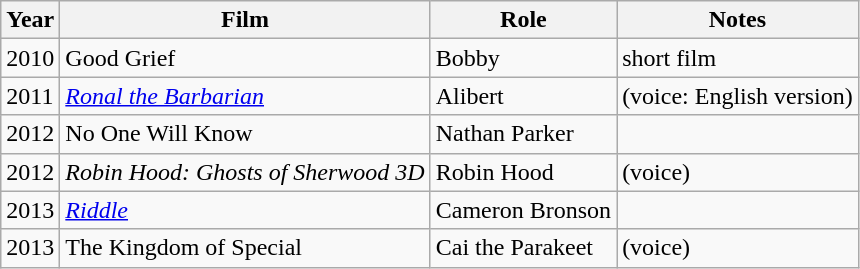<table class="wikitable">
<tr>
<th>Year</th>
<th>Film</th>
<th>Role</th>
<th>Notes</th>
</tr>
<tr>
<td>2010</td>
<td>Good Grief</td>
<td>Bobby</td>
<td>short film</td>
</tr>
<tr>
<td>2011</td>
<td><em><a href='#'>Ronal the Barbarian</a></em></td>
<td>Alibert</td>
<td>(voice: English version)</td>
</tr>
<tr>
<td>2012</td>
<td>No One Will Know</td>
<td>Nathan Parker</td>
<td></td>
</tr>
<tr>
<td>2012</td>
<td><em>Robin Hood: Ghosts of Sherwood 3D</em></td>
<td>Robin Hood</td>
<td>(voice)</td>
</tr>
<tr>
<td>2013</td>
<td><em><a href='#'>Riddle</a></em></td>
<td>Cameron Bronson</td>
<td></td>
</tr>
<tr>
<td>2013</td>
<td>The Kingdom of Special</td>
<td>Cai the Parakeet</td>
<td>(voice)</td>
</tr>
</table>
